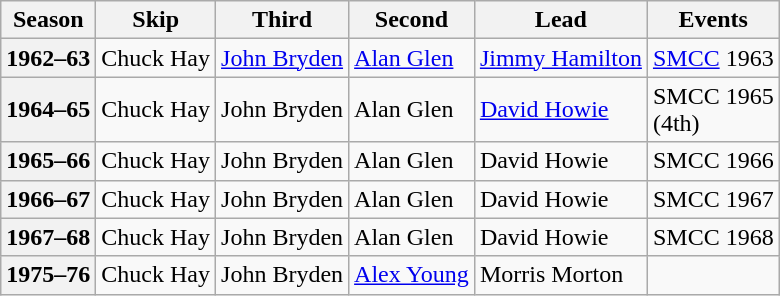<table class="wikitable">
<tr>
<th scope="col">Season</th>
<th scope="col">Skip</th>
<th scope="col">Third</th>
<th scope="col">Second</th>
<th scope="col">Lead</th>
<th scope="col">Events</th>
</tr>
<tr>
<th scope="row">1962–63</th>
<td>Chuck Hay</td>
<td><a href='#'>John Bryden</a></td>
<td><a href='#'>Alan Glen</a></td>
<td><a href='#'>Jimmy Hamilton</a></td>
<td><a href='#'>SMCC</a> 1963 <br> </td>
</tr>
<tr>
<th scope="row">1964–65</th>
<td>Chuck Hay</td>
<td>John Bryden</td>
<td>Alan Glen</td>
<td><a href='#'>David Howie</a></td>
<td>SMCC 1965 <br> (4th)</td>
</tr>
<tr>
<th scope="row">1965–66</th>
<td>Chuck Hay</td>
<td>John Bryden</td>
<td>Alan Glen</td>
<td>David Howie</td>
<td>SMCC 1966 <br> </td>
</tr>
<tr>
<th scope="row">1966–67</th>
<td>Chuck Hay</td>
<td>John Bryden</td>
<td>Alan Glen</td>
<td>David Howie</td>
<td>SMCC 1967 <br> </td>
</tr>
<tr>
<th scope="row">1967–68</th>
<td>Chuck Hay</td>
<td>John Bryden</td>
<td>Alan Glen</td>
<td>David Howie</td>
<td>SMCC 1968 <br> </td>
</tr>
<tr>
<th scope="row">1975–76</th>
<td>Chuck Hay</td>
<td>John Bryden</td>
<td><a href='#'>Alex Young</a></td>
<td>Morris Morton</td>
<td></td>
</tr>
</table>
